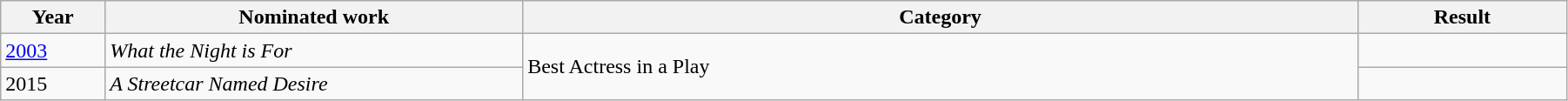<table style="width:95%;" class="wikitable sortable">
<tr>
<th style="width:5%;">Year</th>
<th style="width:20%;">Nominated work</th>
<th style="width:40%;">Category</th>
<th style="width:10%;">Result</th>
</tr>
<tr>
<td><a href='#'>2003</a></td>
<td><em>What the Night is For</em></td>
<td rowspan="2">Best Actress in a Play</td>
<td></td>
</tr>
<tr>
<td>2015</td>
<td><em>A Streetcar Named Desire</em></td>
<td></td>
</tr>
</table>
